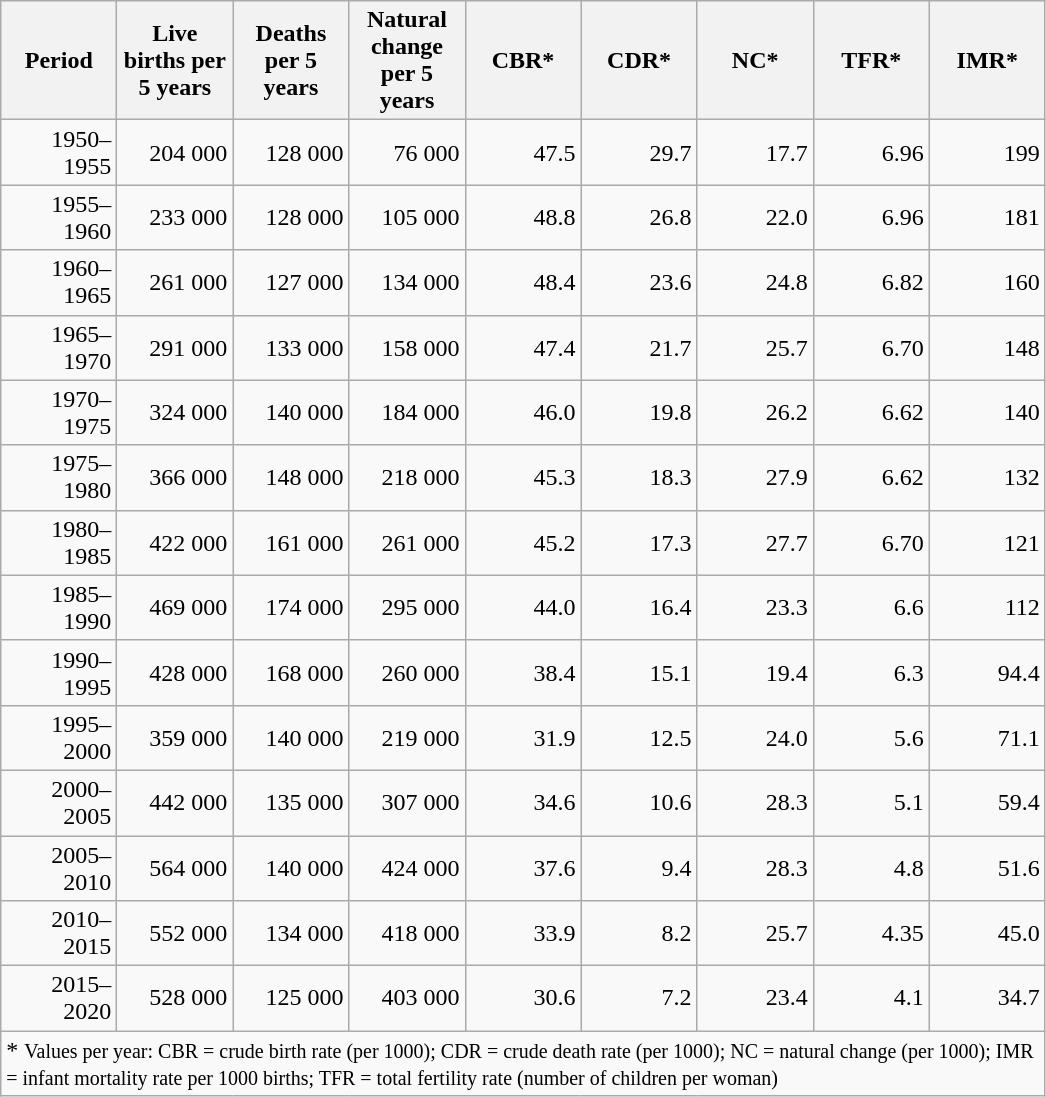<table class="wikitable" style="text-align: right;">
<tr>
<th width="70pt">Period</th>
<th width="70pt">Live births per 5 years</th>
<th width="70pt">Deaths per 5 years</th>
<th width="70pt">Natural change per 5 years</th>
<th width="70pt">CBR*</th>
<th width="70pt">CDR*</th>
<th width="70pt">NC*</th>
<th width="70pt">TFR*</th>
<th width="70pt">IMR*</th>
</tr>
<tr>
<td>1950–1955</td>
<td>204 000</td>
<td>128 000</td>
<td>76 000</td>
<td>47.5</td>
<td>29.7</td>
<td>17.7</td>
<td>6.96</td>
<td>199</td>
</tr>
<tr>
<td>1955–1960</td>
<td>233 000</td>
<td>128 000</td>
<td>105 000</td>
<td>48.8</td>
<td>26.8</td>
<td>22.0</td>
<td>6.96</td>
<td>181</td>
</tr>
<tr>
<td>1960–1965</td>
<td>261 000</td>
<td>127 000</td>
<td>134 000</td>
<td>48.4</td>
<td>23.6</td>
<td>24.8</td>
<td>6.82</td>
<td>160</td>
</tr>
<tr>
<td>1965–1970</td>
<td>291 000</td>
<td>133 000</td>
<td>158 000</td>
<td>47.4</td>
<td>21.7</td>
<td>25.7</td>
<td>6.70</td>
<td>148</td>
</tr>
<tr>
<td>1970–1975</td>
<td>324 000</td>
<td>140 000</td>
<td>184 000</td>
<td>46.0</td>
<td>19.8</td>
<td>26.2</td>
<td>6.62</td>
<td>140</td>
</tr>
<tr>
<td>1975–1980</td>
<td>366 000</td>
<td>148 000</td>
<td>218 000</td>
<td>45.3</td>
<td>18.3</td>
<td>27.9</td>
<td>6.62</td>
<td>132</td>
</tr>
<tr>
<td>1980–1985</td>
<td>422 000</td>
<td>161 000</td>
<td>261 000</td>
<td>45.2</td>
<td>17.3</td>
<td>27.7</td>
<td>6.70</td>
<td>121</td>
</tr>
<tr>
<td>1985–1990</td>
<td>469 000</td>
<td>174 000</td>
<td>295 000</td>
<td>44.0</td>
<td>16.4</td>
<td>23.3</td>
<td>6.6</td>
<td>112</td>
</tr>
<tr>
<td>1990–1995</td>
<td>428 000</td>
<td>168 000</td>
<td>260 000</td>
<td>38.4</td>
<td>15.1</td>
<td>19.4</td>
<td>6.3</td>
<td>94.4</td>
</tr>
<tr>
<td>1995–2000</td>
<td>359 000</td>
<td>140 000</td>
<td>219 000</td>
<td>31.9</td>
<td>12.5</td>
<td>24.0</td>
<td>5.6</td>
<td>71.1</td>
</tr>
<tr>
<td>2000–2005</td>
<td>442 000</td>
<td>135 000</td>
<td>307 000</td>
<td>34.6</td>
<td>10.6</td>
<td>28.3</td>
<td>5.1</td>
<td>59.4</td>
</tr>
<tr>
<td>2005–2010</td>
<td>564 000</td>
<td>140 000</td>
<td>424 000</td>
<td>37.6</td>
<td>9.4</td>
<td>28.3</td>
<td>4.8</td>
<td>51.6</td>
</tr>
<tr>
<td>2010–2015</td>
<td>552 000</td>
<td>134 000</td>
<td>418 000</td>
<td>33.9</td>
<td>8.2</td>
<td>25.7</td>
<td>4.35</td>
<td>45.0</td>
</tr>
<tr>
<td>2015–2020</td>
<td>528 000</td>
<td>125 000</td>
<td>403 000</td>
<td>30.6</td>
<td>7.2</td>
<td>23.4</td>
<td>4.1</td>
<td>34.7</td>
</tr>
<tr>
<td align="left" colspan="9">* <small>Values per year: CBR = crude birth rate (per 1000); CDR = crude death rate (per 1000); NC = natural change (per 1000); IMR = infant mortality rate per 1000 births; TFR = total fertility rate (number of children per woman)</small></td>
</tr>
</table>
